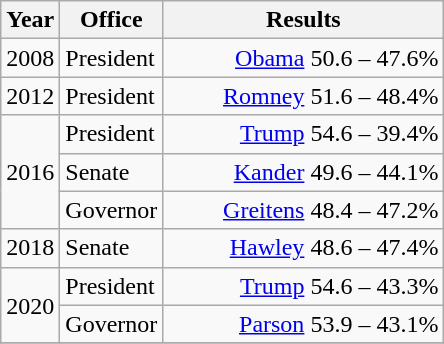<table class=wikitable>
<tr>
<th width="30">Year</th>
<th width="60">Office</th>
<th width="180">Results</th>
</tr>
<tr>
<td rowspan="1">2008</td>
<td>President</td>
<td align="right" ><a href='#'>Obama</a> 50.6 – 47.6%</td>
</tr>
<tr>
<td rowspan="1">2012</td>
<td>President</td>
<td align="right" ><a href='#'>Romney</a> 51.6 – 48.4%</td>
</tr>
<tr>
<td rowspan="3">2016</td>
<td>President</td>
<td align="right" ><a href='#'>Trump</a> 54.6 – 39.4%</td>
</tr>
<tr>
<td>Senate</td>
<td align="right" ><a href='#'>Kander</a> 49.6 – 44.1%</td>
</tr>
<tr>
<td>Governor</td>
<td align="right" ><a href='#'>Greitens</a> 48.4 – 47.2%</td>
</tr>
<tr>
<td rowspan="1">2018</td>
<td>Senate</td>
<td align="right" ><a href='#'>Hawley</a> 48.6 – 47.4%</td>
</tr>
<tr>
<td rowspan="2">2020</td>
<td>President</td>
<td align="right" ><a href='#'>Trump</a> 54.6 – 43.3%</td>
</tr>
<tr>
<td>Governor</td>
<td align="right" ><a href='#'>Parson</a> 53.9 – 43.1%</td>
</tr>
<tr>
</tr>
</table>
